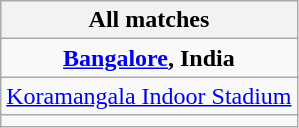<table class="wikitable" style="text-align:center">
<tr>
<th>All matches</th>
</tr>
<tr>
<td> <strong><a href='#'>Bangalore</a>, India</strong></td>
</tr>
<tr>
<td><a href='#'>Koramangala Indoor Stadium</a></td>
</tr>
<tr>
<td></td>
</tr>
</table>
